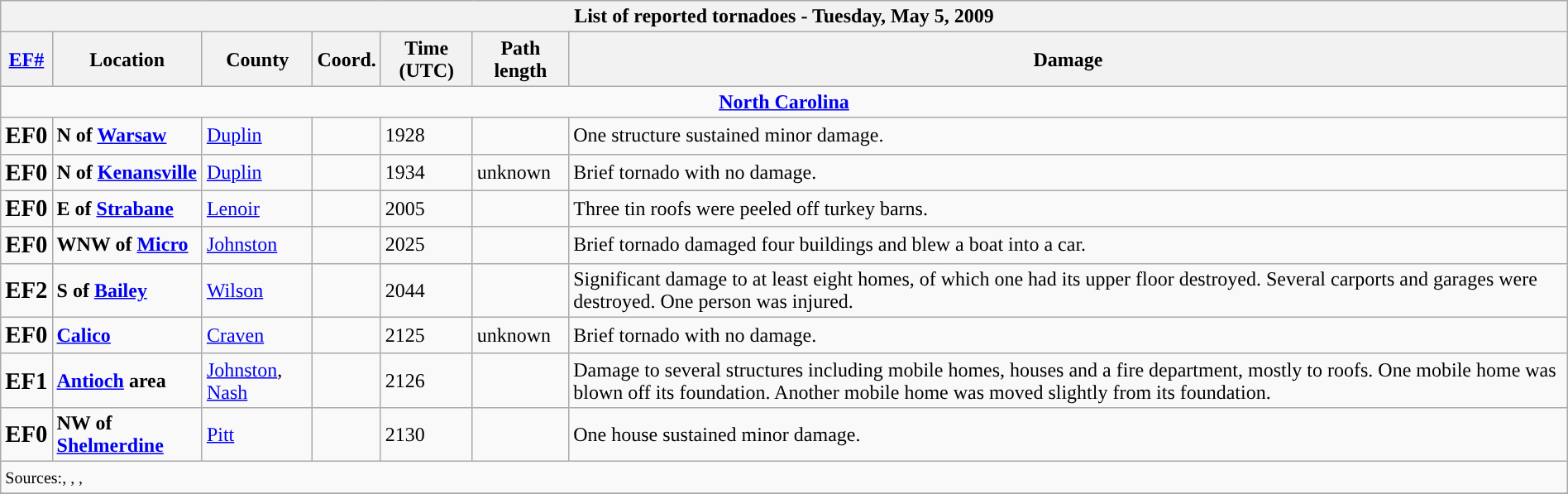<table class="wikitable collapsible" width="100%">
<tr>
<th colspan="7">List of reported tornadoes - Tuesday, May 5, 2009</th>
</tr>
<tr>
<th><a href='#'>EF#</a></th>
<th>Location</th>
<th>County</th>
<th>Coord.</th>
<th>Time (UTC)</th>
<th>Path length</th>
<th>Damage</th>
</tr>
<tr>
<td colspan="7" align=center><strong><a href='#'>North Carolina</a></strong></td>
</tr>
<tr>
<td><big><strong>EF0</strong></big></td>
<td><strong>N of <a href='#'>Warsaw</a></strong></td>
<td><a href='#'>Duplin</a></td>
<td></td>
<td>1928</td>
<td></td>
<td>One structure sustained minor damage.</td>
</tr>
<tr>
<td><big><strong>EF0</strong></big></td>
<td><strong>N of <a href='#'>Kenansville</a></strong></td>
<td><a href='#'>Duplin</a></td>
<td></td>
<td>1934</td>
<td>unknown</td>
<td>Brief tornado with no damage.</td>
</tr>
<tr>
<td><big><strong>EF0</strong></big></td>
<td><strong>E of <a href='#'>Strabane</a></strong></td>
<td><a href='#'>Lenoir</a></td>
<td></td>
<td>2005</td>
<td></td>
<td>Three tin roofs were peeled off turkey barns.</td>
</tr>
<tr>
<td><big><strong>EF0</strong></big></td>
<td><strong>WNW of <a href='#'>Micro</a></strong></td>
<td><a href='#'>Johnston</a></td>
<td></td>
<td>2025</td>
<td></td>
<td>Brief tornado damaged four buildings and blew a boat into a car.</td>
</tr>
<tr>
<td><big><strong>EF2</strong></big></td>
<td><strong>S of <a href='#'>Bailey</a></strong></td>
<td><a href='#'>Wilson</a></td>
<td></td>
<td>2044</td>
<td></td>
<td>Significant damage to at least eight homes, of which one had its upper floor destroyed. Several carports and garages were destroyed. One person was injured.</td>
</tr>
<tr>
<td><big><strong>EF0</strong></big></td>
<td><strong><a href='#'>Calico</a></strong></td>
<td><a href='#'>Craven</a></td>
<td></td>
<td>2125</td>
<td>unknown</td>
<td>Brief tornado with no damage.</td>
</tr>
<tr>
<td><big><strong>EF1</strong></big></td>
<td><strong><a href='#'>Antioch</a> area</strong></td>
<td><a href='#'>Johnston</a>, <a href='#'>Nash</a></td>
<td></td>
<td>2126</td>
<td></td>
<td>Damage to several structures including mobile homes, houses and a fire department, mostly to roofs. One mobile home was blown off its foundation. Another mobile home was moved slightly from its foundation.</td>
</tr>
<tr>
<td><big><strong>EF0</strong></big></td>
<td><strong>NW of <a href='#'>Shelmerdine</a></strong></td>
<td><a href='#'>Pitt</a></td>
<td></td>
<td>2130</td>
<td></td>
<td>One house sustained minor damage.</td>
</tr>
<tr>
<td colspan="7"><small>Sources:, , , </small></td>
</tr>
<tr>
</tr>
</table>
